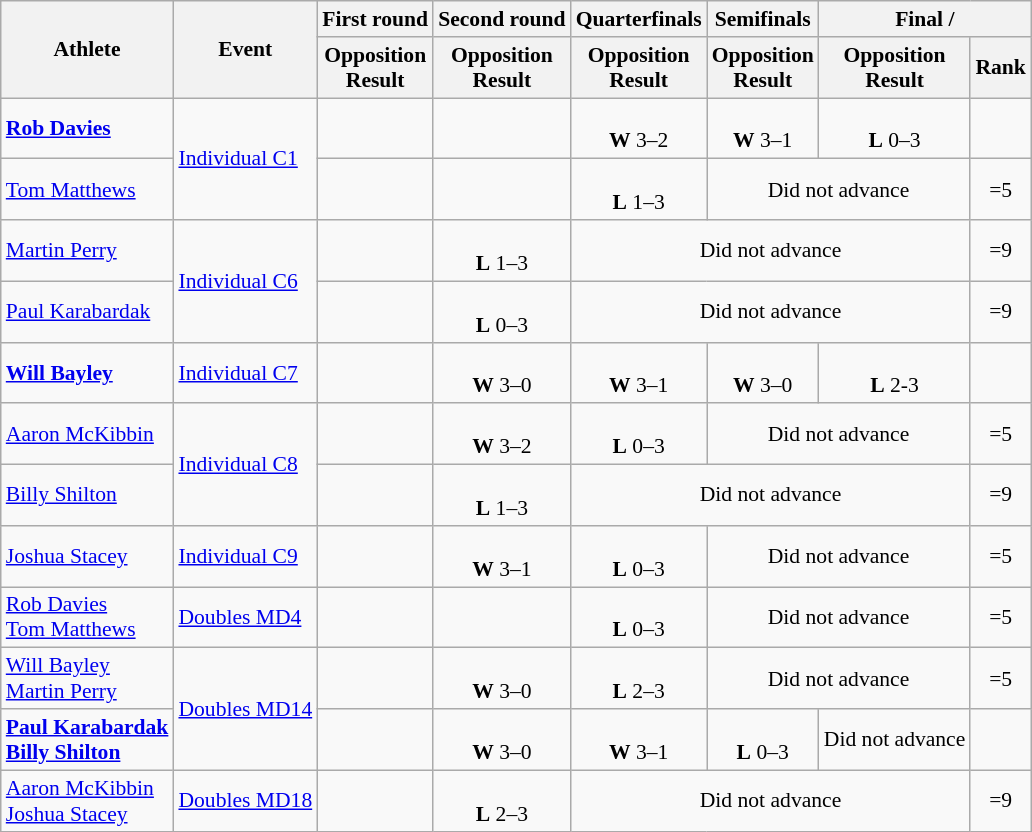<table class=wikitable style="font-size:90%">
<tr style="text-align:center">
<th rowspan="2">Athlete</th>
<th rowspan="2">Event</th>
<th>First round</th>
<th>Second round</th>
<th>Quarterfinals</th>
<th>Semifinals</th>
<th colspan="2">Final / </th>
</tr>
<tr>
<th>Opposition<br>Result</th>
<th>Opposition<br>Result</th>
<th>Opposition<br>Result</th>
<th>Opposition<br>Result</th>
<th>Opposition<br>Result</th>
<th>Rank</th>
</tr>
<tr style="text-align:center">
<td style="text-align:left"><strong><a href='#'>Rob Davies</a></strong></td>
<td rowspan="2" style="text-align:left"><a href='#'>Individual C1</a></td>
<td></td>
<td></td>
<td><br><strong>W</strong> 3–2</td>
<td><br><strong>W</strong> 3–1</td>
<td><br><strong>L</strong> 0–3</td>
<td></td>
</tr>
<tr align=center>
<td align=left><a href='#'>Tom Matthews</a></td>
<td></td>
<td></td>
<td><br><strong>L</strong> 1–3</td>
<td colspan=2>Did not advance</td>
<td>=5</td>
</tr>
<tr style="text-align:center">
<td style="text-align:left"><a href='#'>Martin Perry</a></td>
<td rowspan="2" style="text-align:left"><a href='#'>Individual C6</a></td>
<td></td>
<td><br><strong>L</strong> 1–3</td>
<td colspan="3">Did not advance</td>
<td>=9</td>
</tr>
<tr align=center>
<td align=left><a href='#'>Paul Karabardak</a></td>
<td></td>
<td><br><strong>L</strong> 0–3</td>
<td colspan="3">Did not advance</td>
<td>=9</td>
</tr>
<tr style="text-align:center">
<td style="text-align:left"><strong><a href='#'>Will Bayley</a></strong></td>
<td style="text-align:left"><a href='#'>Individual C7</a></td>
<td></td>
<td><br><strong>W</strong> 3–0</td>
<td><br><strong>W</strong> 3–1</td>
<td><br><strong>W</strong> 3–0</td>
<td><br><strong>L</strong> 2-3</td>
<td></td>
</tr>
<tr style="text-align:center">
<td style="text-align:left"><a href='#'>Aaron McKibbin</a></td>
<td style="text-align:left" rowspan=2><a href='#'>Individual C8</a></td>
<td></td>
<td><br><strong>W</strong> 3–2</td>
<td><br><strong>L</strong> 0–3</td>
<td colspan="2">Did not advance</td>
<td>=5</td>
</tr>
<tr style="text-align:center">
<td style="text-align:left"><a href='#'>Billy Shilton</a></td>
<td></td>
<td><br><strong>L</strong> 1–3</td>
<td colspan="3">Did not advance</td>
<td>=9</td>
</tr>
<tr align=center>
<td align=left><a href='#'>Joshua Stacey</a></td>
<td style="text-align:left"><a href='#'>Individual C9</a></td>
<td></td>
<td><br><strong>W</strong> 3–1</td>
<td><br><strong>L</strong> 0–3</td>
<td colspan="2">Did not advance</td>
<td>=5</td>
</tr>
<tr align=center>
<td align=left><a href='#'>Rob Davies</a><br><a href='#'>Tom Matthews</a></td>
<td style="text-align:left"><a href='#'>Doubles MD4</a></td>
<td></td>
<td></td>
<td><br><strong>L</strong> 0–3</td>
<td colspan="2">Did not advance</td>
<td>=5</td>
</tr>
<tr align=center>
<td align=left><a href='#'>Will Bayley</a><br><a href='#'>Martin Perry</a></td>
<td style="text-align:left" rowspan=2><a href='#'>Doubles MD14</a></td>
<td></td>
<td><br><strong>W</strong> 3–0</td>
<td><br><strong>L</strong> 2–3</td>
<td colspan="2">Did not advance</td>
<td>=5</td>
</tr>
<tr align=center>
<td align=left><strong><a href='#'>Paul Karabardak</a></strong><br><strong><a href='#'>Billy Shilton</a></strong></td>
<td></td>
<td><br><strong>W</strong> 3–0</td>
<td><br><strong>W</strong> 3–1</td>
<td><br><strong>L</strong> 0–3</td>
<td>Did not advance</td>
<td></td>
</tr>
<tr align=center>
<td align=left><a href='#'>Aaron McKibbin</a><br><a href='#'>Joshua Stacey</a></td>
<td style="text-align:left"><a href='#'>Doubles MD18</a></td>
<td></td>
<td><br><strong>L</strong> 2–3</td>
<td colspan="3">Did not advance</td>
<td>=9</td>
</tr>
</table>
